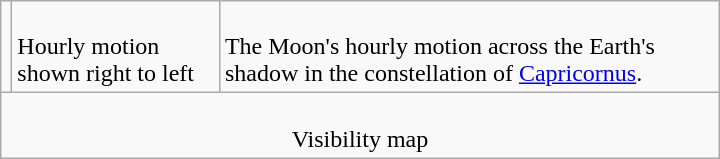<table class=wikitable width=480>
<tr>
<td></td>
<td><br>Hourly motion shown right to left</td>
<td><br>The Moon's hourly motion across the Earth's shadow in the constellation of <a href='#'>Capricornus</a>.</td>
</tr>
<tr align=center>
<td colspan=3><br>Visibility map</td>
</tr>
</table>
